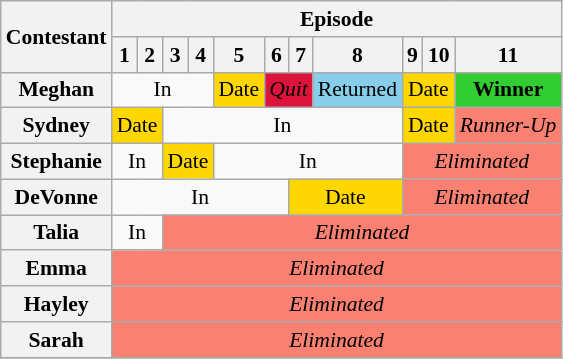<table class="wikitable" style="text-align:center; font-size:90%;">
<tr>
<th rowspan="2">Contestant</th>
<th colspan="11">Episode</th>
</tr>
<tr>
<th>1</th>
<th>2</th>
<th>3</th>
<th>4</th>
<th>5</th>
<th>6</th>
<th>7</th>
<th>8</th>
<th>9</th>
<th>10</th>
<th>11</th>
</tr>
<tr>
<th>Meghan</th>
<td colspan="4">In</td>
<td style="background:gold;">Date</td>
<td style="background:crimson;" colspan="2"><span><em>Quit</em></span></td>
<td bgcolor="skyblue">Returned</td>
<td colspan="2" style="background:gold;">Date</td>
<td bgcolor="limegreen"><strong>Winner</strong></td>
</tr>
<tr>
<th>Sydney</th>
<td colspan="2" style="background:gold;">Date</td>
<td colspan="6">In</td>
<td colspan="2" style="background:gold;">Date</td>
<td bgcolor="salmon"><em>Runner-Up</em></td>
</tr>
<tr>
<th>Stephanie</th>
<td colspan="2">In</td>
<td colspan="2" style="background:gold;">Date</td>
<td colspan="4">In</td>
<td style="background:salmon;" colspan="3"><em>Eliminated</em></td>
</tr>
<tr>
<th>DeVonne</th>
<td colspan="6">In</td>
<td colspan="2" style="background:gold;">Date</td>
<td style="background:salmon;" colspan="3"><em>Eliminated</em></td>
</tr>
<tr>
<th>Talia</th>
<td colspan="2">In</td>
<td style="background:salmon;" colspan="9"><em>Eliminated</em></td>
</tr>
<tr>
<th>Emma</th>
<td style="background:salmon;" colspan="11"><em>Eliminated</em></td>
</tr>
<tr>
<th>Hayley</th>
<td style="background:salmon;" colspan="11"><em>Eliminated</em></td>
</tr>
<tr>
<th>Sarah</th>
<td style="background:salmon;" colspan="11"><em>Eliminated</em></td>
</tr>
<tr>
</tr>
</table>
